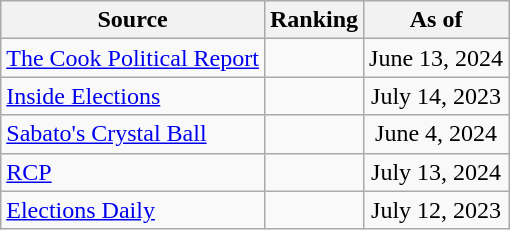<table class="wikitable" style="text-align:center">
<tr>
<th>Source</th>
<th>Ranking</th>
<th>As of</th>
</tr>
<tr>
<td align=left><a href='#'>The Cook Political Report</a></td>
<td></td>
<td>June 13, 2024</td>
</tr>
<tr>
<td align=left><a href='#'>Inside Elections</a></td>
<td></td>
<td>July 14, 2023</td>
</tr>
<tr>
<td align=left><a href='#'>Sabato's Crystal Ball</a></td>
<td></td>
<td>June 4, 2024</td>
</tr>
<tr>
<td align=left><a href='#'>RCP</a></td>
<td></td>
<td>July 13, 2024</td>
</tr>
<tr>
<td align=left><a href='#'>Elections Daily</a></td>
<td></td>
<td>July 12, 2023</td>
</tr>
</table>
